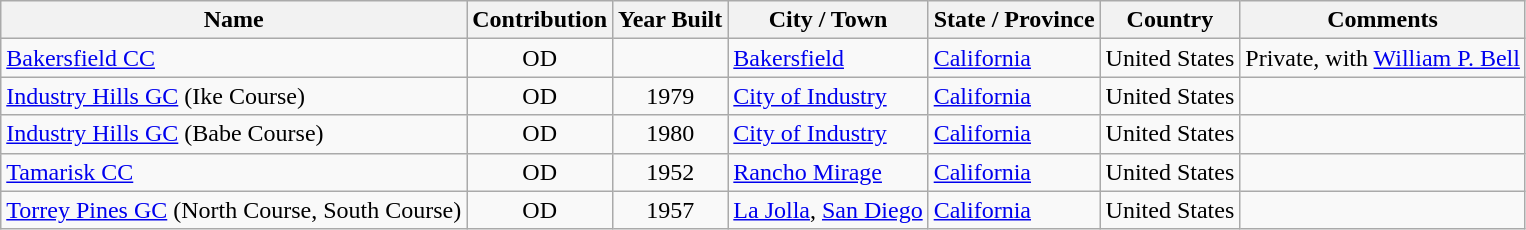<table class="sortable wikitable">
<tr>
<th>Name</th>
<th>Contribution</th>
<th>Year Built</th>
<th>City / Town</th>
<th>State / Province</th>
<th>Country</th>
<th>Comments</th>
</tr>
<tr>
<td><a href='#'>Bakersfield CC</a></td>
<td align=center>OD</td>
<td align=center></td>
<td><a href='#'>Bakersfield</a></td>
<td><a href='#'>California</a></td>
<td> United States</td>
<td>Private, with <a href='#'>William P. Bell</a></td>
</tr>
<tr>
<td><a href='#'>Industry Hills GC</a> (Ike Course)</td>
<td align=center>OD</td>
<td align=center>1979</td>
<td><a href='#'>City of Industry</a></td>
<td><a href='#'>California</a></td>
<td> United States</td>
<td></td>
</tr>
<tr>
<td><a href='#'>Industry Hills GC</a> (Babe Course)</td>
<td align=center>OD</td>
<td align=center>1980</td>
<td><a href='#'>City of Industry</a></td>
<td><a href='#'>California</a></td>
<td> United States</td>
<td></td>
</tr>
<tr>
<td><a href='#'>Tamarisk CC</a></td>
<td align=center>OD</td>
<td align=center>1952</td>
<td><a href='#'>Rancho Mirage</a></td>
<td><a href='#'>California</a></td>
<td> United States</td>
<td></td>
</tr>
<tr>
<td><a href='#'>Torrey Pines GC</a> (North Course, South Course)</td>
<td align=center>OD</td>
<td align=center>1957</td>
<td><a href='#'>La Jolla</a>, <a href='#'>San Diego</a></td>
<td><a href='#'>California</a></td>
<td> United States</td>
<td></td>
</tr>
</table>
